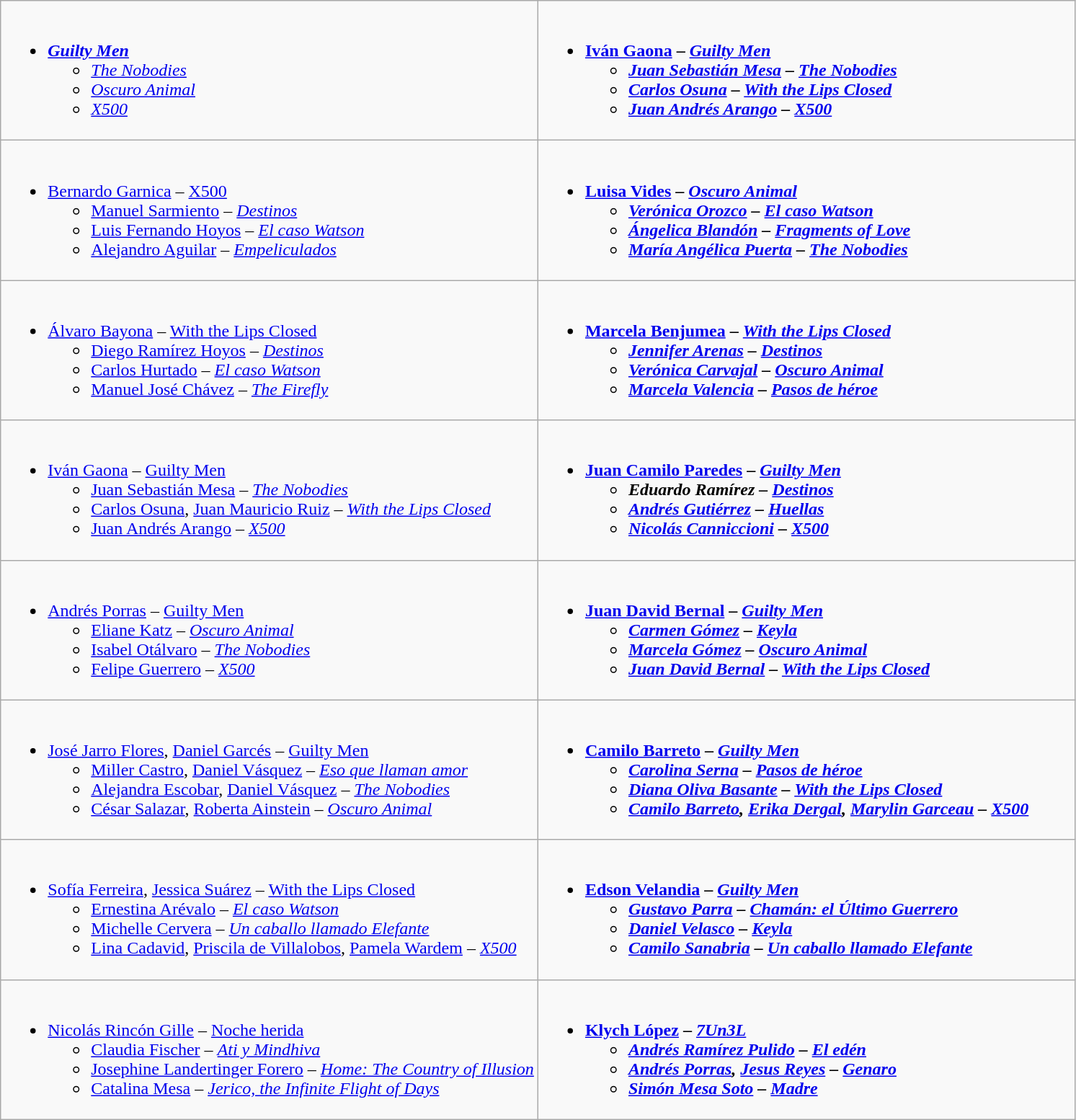<table class=wikitable>
<tr>
<td valign="top" width="50%"><br><ul><li><strong><em><a href='#'>Guilty Men</a></em></strong><ul><li><em><a href='#'>The Nobodies</a></em></li><li><em><a href='#'>Oscuro Animal</a></em></li><li><em><a href='#'>X500</a></em></li></ul></li></ul></td>
<td valign="top" width="50%"><br><ul><li><strong><a href='#'>Iván Gaona</a> – <em><a href='#'>Guilty Men</a><strong><em><ul><li><a href='#'>Juan Sebastián Mesa</a> – </em><a href='#'>The Nobodies</a><em></li><li><a href='#'>Carlos Osuna</a> – </em><a href='#'>With the Lips Closed</a><em></li><li><a href='#'>Juan Andrés Arango</a> – </em><a href='#'>X500</a><em></li></ul></li></ul></td>
</tr>
<tr>
<td valign="top" width="50%"><br><ul><li></strong><a href='#'>Bernardo Garnica</a> – </em><a href='#'>X500</a></em></strong><ul><li><a href='#'>Manuel Sarmiento</a> – <em><a href='#'>Destinos</a></em></li><li><a href='#'>Luis Fernando Hoyos</a> – <em><a href='#'>El caso Watson</a></em></li><li><a href='#'>Alejandro Aguilar</a> – <em><a href='#'>Empeliculados</a></em></li></ul></li></ul></td>
<td valign="top" width="50%"><br><ul><li><strong><a href='#'>Luisa Vides</a> – <em><a href='#'>Oscuro Animal</a><strong><em><ul><li><a href='#'>Verónica Orozco</a> – </em><a href='#'>El caso Watson</a><em></li><li><a href='#'>Ángelica Blandón</a> – </em><a href='#'>Fragments of Love</a><em></li><li><a href='#'>María Angélica Puerta</a> – </em><a href='#'>The Nobodies</a><em></li></ul></li></ul></td>
</tr>
<tr>
<td valign="top" width="50%"><br><ul><li></strong><a href='#'>Álvaro Bayona</a> – </em><a href='#'>With the Lips Closed</a></em></strong><ul><li><a href='#'>Diego Ramírez Hoyos</a> – <em><a href='#'>Destinos</a></em></li><li><a href='#'>Carlos Hurtado</a> – <em><a href='#'>El caso Watson</a></em></li><li><a href='#'>Manuel José Chávez</a> – <em><a href='#'>The Firefly</a></em></li></ul></li></ul></td>
<td valign="top" width="50%"><br><ul><li><strong><a href='#'>Marcela Benjumea</a> – <em><a href='#'>With the Lips Closed</a><strong><em><ul><li><a href='#'>Jennifer Arenas</a> – </em><a href='#'>Destinos</a><em></li><li><a href='#'>Verónica Carvajal</a> – </em><a href='#'>Oscuro Animal</a><em></li><li><a href='#'>Marcela Valencia</a> – </em><a href='#'>Pasos de héroe</a><em></li></ul></li></ul></td>
</tr>
<tr>
<td valign="top" width="50%"><br><ul><li></strong><a href='#'>Iván Gaona</a> – </em><a href='#'>Guilty Men</a></em></strong><ul><li><a href='#'>Juan Sebastián Mesa</a> – <em><a href='#'>The Nobodies</a></em></li><li><a href='#'>Carlos Osuna</a>, <a href='#'>Juan Mauricio Ruiz</a> – <em><a href='#'>With the Lips Closed</a></em></li><li><a href='#'>Juan Andrés Arango</a> – <em><a href='#'>X500</a></em></li></ul></li></ul></td>
<td valign="top" width="50%"><br><ul><li><strong><a href='#'>Juan Camilo Paredes</a> – <em><a href='#'>Guilty Men</a><strong><em><ul><li>Eduardo Ramírez – </em><a href='#'>Destinos</a><em></li><li><a href='#'>Andrés Gutiérrez</a> – </em><a href='#'>Huellas</a><em></li><li><a href='#'>Nicolás Canniccioni</a> – </em><a href='#'>X500</a><em></li></ul></li></ul></td>
</tr>
<tr>
<td valign="top" width="50%"><br><ul><li></strong><a href='#'>Andrés Porras</a> – </em><a href='#'>Guilty Men</a></em></strong><ul><li><a href='#'>Eliane Katz</a> – <em><a href='#'>Oscuro Animal</a></em></li><li><a href='#'>Isabel Otálvaro</a> – <em><a href='#'>The Nobodies</a></em></li><li><a href='#'>Felipe Guerrero</a> – <em><a href='#'>X500</a></em></li></ul></li></ul></td>
<td valign="top" width="50%"><br><ul><li><strong><a href='#'>Juan David Bernal</a> – <em><a href='#'>Guilty Men</a><strong><em><ul><li><a href='#'>Carmen Gómez</a> – </em><a href='#'>Keyla</a><em></li><li><a href='#'>Marcela Gómez</a> – </em><a href='#'>Oscuro Animal</a><em></li><li><a href='#'>Juan David Bernal</a> – </em><a href='#'>With the Lips Closed</a><em></li></ul></li></ul></td>
</tr>
<tr>
<td valign="top" width="50%"><br><ul><li></strong><a href='#'>José Jarro Flores</a>, <a href='#'>Daniel Garcés</a> – </em><a href='#'>Guilty Men</a></em></strong><ul><li><a href='#'>Miller Castro</a>, <a href='#'>Daniel Vásquez</a> – <em><a href='#'>Eso que llaman amor</a></em></li><li><a href='#'>Alejandra Escobar</a>, <a href='#'>Daniel Vásquez</a> – <em><a href='#'>The Nobodies</a></em></li><li><a href='#'>César Salazar</a>, <a href='#'>Roberta Ainstein</a> – <em><a href='#'>Oscuro Animal</a></em></li></ul></li></ul></td>
<td valign="top" width="50%"><br><ul><li><strong><a href='#'>Camilo Barreto</a> – <em><a href='#'>Guilty Men</a><strong><em><ul><li><a href='#'>Carolina Serna</a> – </em><a href='#'>Pasos de héroe</a><em></li><li><a href='#'>Diana Oliva Basante</a> – </em><a href='#'>With the Lips Closed</a><em></li><li><a href='#'>Camilo Barreto</a>, <a href='#'>Erika Dergal</a>, <a href='#'>Marylin Garceau</a> – </em><a href='#'>X500</a><em></li></ul></li></ul></td>
</tr>
<tr>
<td valign="top" width="50%"><br><ul><li></strong><a href='#'>Sofía Ferreira</a>, <a href='#'>Jessica Suárez</a> – </em><a href='#'>With the Lips Closed</a></em></strong><ul><li><a href='#'>Ernestina Arévalo</a> – <em><a href='#'>El caso Watson</a></em></li><li><a href='#'>Michelle Cervera</a> – <em><a href='#'>Un caballo llamado Elefante</a></em></li><li><a href='#'>Lina Cadavid</a>, <a href='#'>Priscila de Villalobos</a>, <a href='#'>Pamela Wardem</a> – <em><a href='#'>X500</a></em></li></ul></li></ul></td>
<td valign="top" width="50%"><br><ul><li><strong><a href='#'>Edson Velandia</a> – <em><a href='#'>Guilty Men</a><strong><em><ul><li><a href='#'>Gustavo Parra</a> – </em><a href='#'>Chamán: el Último Guerrero</a><em></li><li><a href='#'>Daniel Velasco</a> – </em><a href='#'>Keyla</a><em></li><li><a href='#'>Camilo Sanabria</a> – </em><a href='#'>Un caballo llamado Elefante</a><em></li></ul></li></ul></td>
</tr>
<tr>
<td valign="top" width="50%"><br><ul><li></strong><a href='#'>Nicolás Rincón Gille</a> – </em><a href='#'>Noche herida</a></em></strong><ul><li><a href='#'>Claudia Fischer</a> – <em><a href='#'>Ati y Mindhiva</a></em></li><li><a href='#'>Josephine Landertinger Forero</a> – <em><a href='#'>Home: The Country of Illusion</a></em></li><li><a href='#'>Catalina Mesa</a> – <em><a href='#'>Jerico, the Infinite Flight of Days</a></em></li></ul></li></ul></td>
<td valign="top" width="50%"><br><ul><li><strong><a href='#'>Klych López</a> – <em><a href='#'>7Un3L</a><strong><em><ul><li><a href='#'>Andrés Ramírez Pulido</a> – </em><a href='#'>El edén</a><em></li><li><a href='#'>Andrés Porras</a>, <a href='#'>Jesus Reyes</a> – </em><a href='#'>Genaro</a><em></li><li><a href='#'>Simón Mesa Soto</a> – </em><a href='#'>Madre</a><em></li></ul></li></ul></td>
</tr>
</table>
